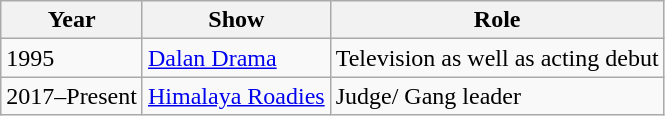<table class= "wikitable shortable">
<tr>
<th>Year</th>
<th>Show</th>
<th>Role</th>
</tr>
<tr>
<td>1995</td>
<td><a href='#'>Dalan Drama</a></td>
<td>Television as well as acting debut</td>
</tr>
<tr>
<td>2017–Present</td>
<td><a href='#'>Himalaya Roadies</a></td>
<td>Judge/ Gang leader</td>
</tr>
</table>
